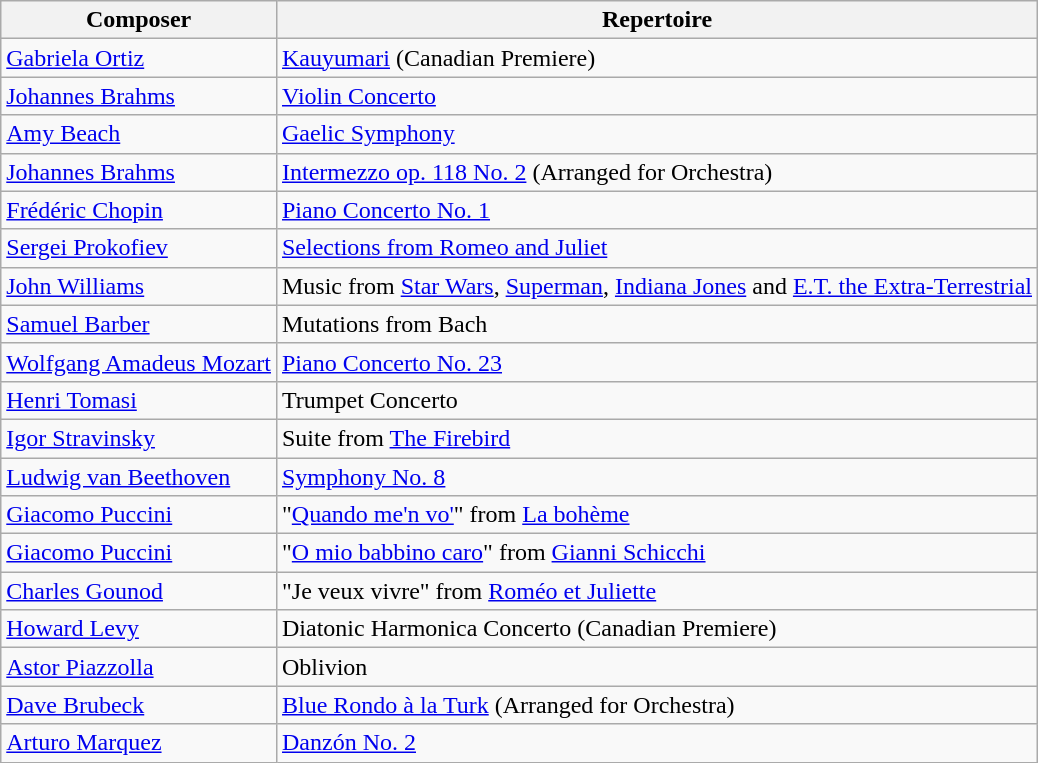<table class="wikitable sortable">
<tr>
<th>Composer</th>
<th>Repertoire</th>
</tr>
<tr>
<td><a href='#'>Gabriela Ortiz</a></td>
<td><a href='#'>Kauyumari</a> (Canadian Premiere)</td>
</tr>
<tr>
<td><a href='#'>Johannes Brahms</a></td>
<td><a href='#'>Violin Concerto</a></td>
</tr>
<tr>
<td><a href='#'>Amy Beach</a></td>
<td><a href='#'>Gaelic Symphony</a></td>
</tr>
<tr>
<td><a href='#'>Johannes Brahms</a></td>
<td><a href='#'>Intermezzo op. 118 No. 2</a> (Arranged for Orchestra)</td>
</tr>
<tr>
<td><a href='#'>Frédéric Chopin</a></td>
<td><a href='#'>Piano Concerto No. 1</a></td>
</tr>
<tr>
<td><a href='#'>Sergei Prokofiev</a></td>
<td><a href='#'>Selections from Romeo and Juliet</a></td>
</tr>
<tr>
<td><a href='#'>John Williams</a></td>
<td>Music from <a href='#'>Star Wars</a>, <a href='#'>Superman</a>, <a href='#'>Indiana Jones</a> and <a href='#'>E.T. the Extra-Terrestrial</a></td>
</tr>
<tr>
<td><a href='#'>Samuel Barber</a></td>
<td>Mutations from Bach</td>
</tr>
<tr>
<td><a href='#'>Wolfgang Amadeus Mozart</a></td>
<td><a href='#'>Piano Concerto No. 23</a></td>
</tr>
<tr>
<td><a href='#'>Henri Tomasi</a></td>
<td>Trumpet Concerto</td>
</tr>
<tr>
<td><a href='#'>Igor Stravinsky</a></td>
<td>Suite from <a href='#'>The Firebird</a></td>
</tr>
<tr>
<td><a href='#'>Ludwig van Beethoven</a></td>
<td><a href='#'>Symphony No. 8</a></td>
</tr>
<tr>
<td><a href='#'>Giacomo Puccini</a></td>
<td>"<a href='#'>Quando me'n vo'</a>" from <a href='#'>La bohème</a></td>
</tr>
<tr>
<td><a href='#'>Giacomo Puccini</a></td>
<td>"<a href='#'>O mio babbino caro</a>" from <a href='#'>Gianni Schicchi</a></td>
</tr>
<tr>
<td><a href='#'>Charles Gounod</a></td>
<td>"Je veux vivre" from <a href='#'>Roméo et Juliette</a></td>
</tr>
<tr>
<td><a href='#'>Howard Levy</a></td>
<td>Diatonic Harmonica Concerto (Canadian Premiere)</td>
</tr>
<tr>
<td><a href='#'>Astor Piazzolla</a></td>
<td>Oblivion</td>
</tr>
<tr>
<td><a href='#'>Dave Brubeck</a></td>
<td><a href='#'>Blue Rondo à la Turk</a> (Arranged for Orchestra)</td>
</tr>
<tr>
<td><a href='#'>Arturo Marquez</a></td>
<td><a href='#'>Danzón No. 2</a></td>
</tr>
</table>
